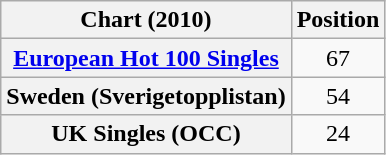<table class="wikitable sortable plainrowheaders">
<tr>
<th scope="col">Chart (2010)</th>
<th scope="col">Position</th>
</tr>
<tr>
<th scope="row"><a href='#'>European Hot 100 Singles</a></th>
<td style="text-align:center;">67</td>
</tr>
<tr>
<th scope="row">Sweden (Sverigetopplistan)</th>
<td style="text-align:center;">54</td>
</tr>
<tr>
<th scope="row">UK Singles (OCC)</th>
<td style="text-align:center;">24</td>
</tr>
</table>
